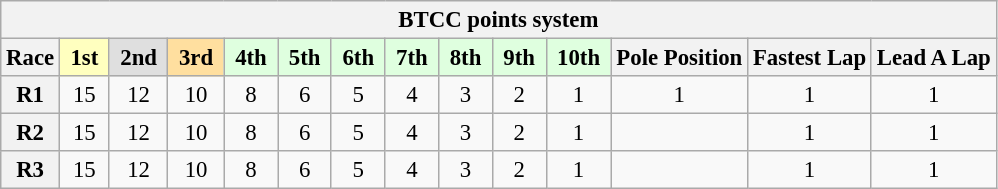<table class="wikitable" style="font-size:95%; text-align:center">
<tr>
<th colspan="14">BTCC points system</th>
</tr>
<tr>
<th>Race</th>
<td style="background:#ffffbf;"> <strong>1st</strong> </td>
<td style="background:#dfdfdf;"> <strong>2nd</strong> </td>
<td style="background:#ffdf9f;"> <strong>3rd</strong> </td>
<td style="background:#dfffdf;"> <strong>4th</strong> </td>
<td style="background:#dfffdf;"> <strong>5th</strong> </td>
<td style="background:#dfffdf;"> <strong>6th</strong> </td>
<td style="background:#dfffdf;"> <strong>7th</strong> </td>
<td style="background:#dfffdf;"> <strong>8th</strong> </td>
<td style="background:#dfffdf;"> <strong>9th</strong> </td>
<td style="background:#dfffdf;"> <strong>10th</strong> </td>
<th>Pole Position</th>
<th>Fastest Lap</th>
<th>Lead A Lap</th>
</tr>
<tr>
<th>R1</th>
<td>15</td>
<td>12</td>
<td>10</td>
<td>8</td>
<td>6</td>
<td>5</td>
<td>4</td>
<td>3</td>
<td>2</td>
<td>1</td>
<td>1</td>
<td>1</td>
<td>1</td>
</tr>
<tr>
<th>R2</th>
<td>15</td>
<td>12</td>
<td>10</td>
<td>8</td>
<td>6</td>
<td>5</td>
<td>4</td>
<td>3</td>
<td>2</td>
<td>1</td>
<td></td>
<td>1</td>
<td>1</td>
</tr>
<tr>
<th>R3</th>
<td>15</td>
<td>12</td>
<td>10</td>
<td>8</td>
<td>6</td>
<td>5</td>
<td>4</td>
<td>3</td>
<td>2</td>
<td>1</td>
<td></td>
<td>1</td>
<td>1</td>
</tr>
</table>
